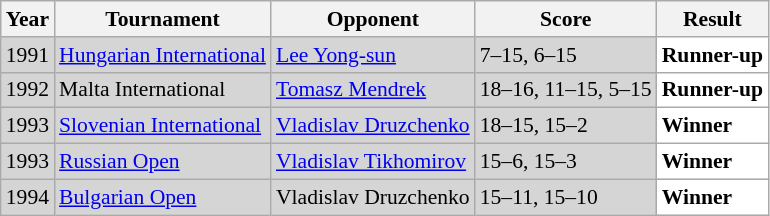<table class="sortable wikitable" style="font-size: 90%;">
<tr>
<th>Year</th>
<th>Tournament</th>
<th>Opponent</th>
<th>Score</th>
<th>Result</th>
</tr>
<tr style="background:#D5D5D5">
<td align="center">1991</td>
<td align="left"><a href='#'>Hungarian International</a></td>
<td align="left"> <a href='#'>Lee Yong-sun</a></td>
<td align="left">7–15, 6–15</td>
<td style="text-align:left; background:white"> <strong>Runner-up</strong></td>
</tr>
<tr style="background:#D5D5D5">
<td align="center">1992</td>
<td align="left">Malta International</td>
<td align="left"> <a href='#'>Tomasz Mendrek</a></td>
<td align="left">18–16, 11–15, 5–15</td>
<td style="text-align:left; background:white"> <strong>Runner-up</strong></td>
</tr>
<tr style="background:#D5D5D5">
<td align="center">1993</td>
<td align="left"><a href='#'>Slovenian International</a></td>
<td align="left"> <a href='#'>Vladislav Druzchenko</a></td>
<td align="left">18–15, 15–2</td>
<td style="text-align:left; background:white"> <strong>Winner</strong></td>
</tr>
<tr style="background:#D5D5D5">
<td align="center">1993</td>
<td align="left"><a href='#'>Russian Open</a></td>
<td align="left"> <a href='#'>Vladislav Tikhomirov</a></td>
<td align="left">15–6, 15–3</td>
<td style="text-align:left; background:white"> <strong>Winner</strong></td>
</tr>
<tr style="background:#D5D5D5">
<td align="center">1994</td>
<td align="left"><a href='#'>Bulgarian Open</a></td>
<td align="left"> Vladislav Druzchenko</td>
<td align="left">15–11, 15–10</td>
<td style="text-align:left; background:white"> <strong>Winner</strong></td>
</tr>
</table>
